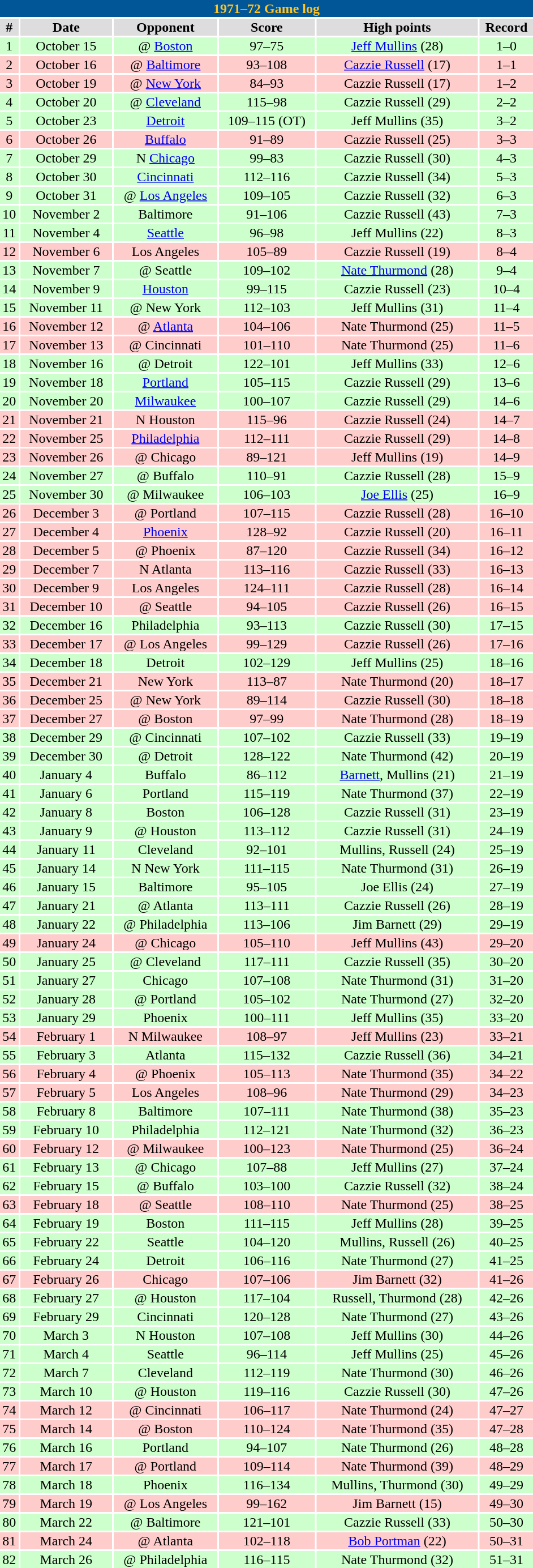<table class="toccolours collapsible" width=50% style="clear:both; margin:1.5em auto; text-align:center">
<tr>
<th colspan=11 style="background:#005696; color:#FFC423;">1971–72 Game log</th>
</tr>
<tr align="center" bgcolor="#dddddd">
<td><strong>#</strong></td>
<td><strong>Date</strong></td>
<td><strong>Opponent</strong></td>
<td><strong>Score</strong></td>
<td><strong>High points</strong></td>
<td><strong>Record</strong></td>
</tr>
<tr align="center" bgcolor="#ccffcc">
<td>1</td>
<td>October 15</td>
<td>@ <a href='#'>Boston</a></td>
<td>97–75</td>
<td><a href='#'>Jeff Mullins</a> (28)</td>
<td>1–0</td>
</tr>
<tr align="center" bgcolor="#ffcccc">
<td>2</td>
<td>October 16</td>
<td>@ <a href='#'>Baltimore</a></td>
<td>93–108</td>
<td><a href='#'>Cazzie Russell</a> (17)</td>
<td>1–1</td>
</tr>
<tr align="center" bgcolor="#ffcccc">
<td>3</td>
<td>October 19</td>
<td>@ <a href='#'>New York</a></td>
<td>84–93</td>
<td>Cazzie Russell (17)</td>
<td>1–2</td>
</tr>
<tr align="center" bgcolor="#ccffcc">
<td>4</td>
<td>October 20</td>
<td>@ <a href='#'>Cleveland</a></td>
<td>115–98</td>
<td>Cazzie Russell (29)</td>
<td>2–2</td>
</tr>
<tr align="center" bgcolor="#ccffcc">
<td>5</td>
<td>October 23</td>
<td><a href='#'>Detroit</a></td>
<td>109–115 (OT)</td>
<td>Jeff Mullins (35)</td>
<td>3–2</td>
</tr>
<tr align="center" bgcolor="#ffcccc">
<td>6</td>
<td>October 26</td>
<td><a href='#'>Buffalo</a></td>
<td>91–89</td>
<td>Cazzie Russell (25)</td>
<td>3–3</td>
</tr>
<tr align="center" bgcolor="#ccffcc">
<td>7</td>
<td>October 29</td>
<td>N <a href='#'>Chicago</a></td>
<td>99–83</td>
<td>Cazzie Russell (30)</td>
<td>4–3</td>
</tr>
<tr align="center" bgcolor="#ccffcc">
<td>8</td>
<td>October 30</td>
<td><a href='#'>Cincinnati</a></td>
<td>112–116</td>
<td>Cazzie Russell (34)</td>
<td>5–3</td>
</tr>
<tr align="center" bgcolor="#ccffcc">
<td>9</td>
<td>October 31</td>
<td>@ <a href='#'>Los Angeles</a></td>
<td>109–105</td>
<td>Cazzie Russell (32)</td>
<td>6–3</td>
</tr>
<tr align="center" bgcolor="#ccffcc">
<td>10</td>
<td>November 2</td>
<td>Baltimore</td>
<td>91–106</td>
<td>Cazzie Russell (43)</td>
<td>7–3</td>
</tr>
<tr align="center" bgcolor="#ccffcc">
<td>11</td>
<td>November 4</td>
<td><a href='#'>Seattle</a></td>
<td>96–98</td>
<td>Jeff Mullins (22)</td>
<td>8–3</td>
</tr>
<tr align="center" bgcolor="#ffcccc">
<td>12</td>
<td>November 6</td>
<td>Los Angeles</td>
<td>105–89</td>
<td>Cazzie Russell (19)</td>
<td>8–4</td>
</tr>
<tr align="center" bgcolor="#ccffcc">
<td>13</td>
<td>November 7</td>
<td>@ Seattle</td>
<td>109–102</td>
<td><a href='#'>Nate Thurmond</a> (28)</td>
<td>9–4</td>
</tr>
<tr align="center" bgcolor="#ccffcc">
<td>14</td>
<td>November 9</td>
<td><a href='#'>Houston</a></td>
<td>99–115</td>
<td>Cazzie Russell (23)</td>
<td>10–4</td>
</tr>
<tr align="center" bgcolor="#ccffcc">
<td>15</td>
<td>November 11</td>
<td>@ New York</td>
<td>112–103</td>
<td>Jeff Mullins (31)</td>
<td>11–4</td>
</tr>
<tr align="center" bgcolor="#ffcccc">
<td>16</td>
<td>November 12</td>
<td>@ <a href='#'>Atlanta</a></td>
<td>104–106</td>
<td>Nate Thurmond (25)</td>
<td>11–5</td>
</tr>
<tr align="center" bgcolor="#ffcccc">
<td>17</td>
<td>November 13</td>
<td>@ Cincinnati</td>
<td>101–110</td>
<td>Nate Thurmond (25)</td>
<td>11–6</td>
</tr>
<tr align="center" bgcolor="#ccffcc">
<td>18</td>
<td>November 16</td>
<td>@ Detroit</td>
<td>122–101</td>
<td>Jeff Mullins (33)</td>
<td>12–6</td>
</tr>
<tr align="center" bgcolor="#ccffcc">
<td>19</td>
<td>November 18</td>
<td><a href='#'>Portland</a></td>
<td>105–115</td>
<td>Cazzie Russell (29)</td>
<td>13–6</td>
</tr>
<tr align="center" bgcolor="#ccffcc">
<td>20</td>
<td>November 20</td>
<td><a href='#'>Milwaukee</a></td>
<td>100–107</td>
<td>Cazzie Russell (29)</td>
<td>14–6</td>
</tr>
<tr align="center" bgcolor="#ffcccc">
<td>21</td>
<td>November 21</td>
<td>N Houston</td>
<td>115–96</td>
<td>Cazzie Russell (24)</td>
<td>14–7</td>
</tr>
<tr align="center" bgcolor="#ffcccc">
<td>22</td>
<td>November 25</td>
<td><a href='#'>Philadelphia</a></td>
<td>112–111</td>
<td>Cazzie Russell (29)</td>
<td>14–8</td>
</tr>
<tr align="center" bgcolor="#ffcccc">
<td>23</td>
<td>November 26</td>
<td>@ Chicago</td>
<td>89–121</td>
<td>Jeff Mullins (19)</td>
<td>14–9</td>
</tr>
<tr align="center" bgcolor="#ccffcc">
<td>24</td>
<td>November 27</td>
<td>@ Buffalo</td>
<td>110–91</td>
<td>Cazzie Russell (28)</td>
<td>15–9</td>
</tr>
<tr align="center" bgcolor="#ccffcc">
<td>25</td>
<td>November 30</td>
<td>@ Milwaukee</td>
<td>106–103</td>
<td><a href='#'>Joe Ellis</a> (25)</td>
<td>16–9</td>
</tr>
<tr align="center" bgcolor="#ffcccc">
<td>26</td>
<td>December 3</td>
<td>@ Portland</td>
<td>107–115</td>
<td>Cazzie Russell (28)</td>
<td>16–10</td>
</tr>
<tr align="center" bgcolor="#ffcccc">
<td>27</td>
<td>December 4</td>
<td><a href='#'>Phoenix</a></td>
<td>128–92</td>
<td>Cazzie Russell (20)</td>
<td>16–11</td>
</tr>
<tr align="center" bgcolor="#ffcccc">
<td>28</td>
<td>December 5</td>
<td>@ Phoenix</td>
<td>87–120</td>
<td>Cazzie Russell (34)</td>
<td>16–12</td>
</tr>
<tr align="center" bgcolor="#ffcccc">
<td>29</td>
<td>December 7</td>
<td>N Atlanta</td>
<td>113–116</td>
<td>Cazzie Russell (33)</td>
<td>16–13</td>
</tr>
<tr align="center" bgcolor="#ffcccc">
<td>30</td>
<td>December 9</td>
<td>Los Angeles</td>
<td>124–111</td>
<td>Cazzie Russell (28)</td>
<td>16–14</td>
</tr>
<tr align="center" bgcolor="#ffcccc">
<td>31</td>
<td>December 10</td>
<td>@ Seattle</td>
<td>94–105</td>
<td>Cazzie Russell (26)</td>
<td>16–15</td>
</tr>
<tr align="center" bgcolor="#ccffcc">
<td>32</td>
<td>December 16</td>
<td>Philadelphia</td>
<td>93–113</td>
<td>Cazzie Russell (30)</td>
<td>17–15</td>
</tr>
<tr align="center" bgcolor="#ffcccc">
<td>33</td>
<td>December 17</td>
<td>@ Los Angeles</td>
<td>99–129</td>
<td>Cazzie Russell (26)</td>
<td>17–16</td>
</tr>
<tr align="center" bgcolor="#ccffcc">
<td>34</td>
<td>December 18</td>
<td>Detroit</td>
<td>102–129</td>
<td>Jeff Mullins (25)</td>
<td>18–16</td>
</tr>
<tr align="center" bgcolor="#ffcccc">
<td>35</td>
<td>December 21</td>
<td>New York</td>
<td>113–87</td>
<td>Nate Thurmond (20)</td>
<td>18–17</td>
</tr>
<tr align="center" bgcolor="#ffcccc">
<td>36</td>
<td>December 25</td>
<td>@ New York</td>
<td>89–114</td>
<td>Cazzie Russell (30)</td>
<td>18–18</td>
</tr>
<tr align="center" bgcolor="#ffcccc">
<td>37</td>
<td>December 27</td>
<td>@ Boston</td>
<td>97–99</td>
<td>Nate Thurmond (28)</td>
<td>18–19</td>
</tr>
<tr align="center" bgcolor="#ccffcc">
<td>38</td>
<td>December 29</td>
<td>@ Cincinnati</td>
<td>107–102</td>
<td>Cazzie Russell (33)</td>
<td>19–19</td>
</tr>
<tr align="center" bgcolor="#ccffcc">
<td>39</td>
<td>December 30</td>
<td>@ Detroit</td>
<td>128–122</td>
<td>Nate Thurmond (42)</td>
<td>20–19</td>
</tr>
<tr align="center" bgcolor="#ccffcc">
<td>40</td>
<td>January 4</td>
<td>Buffalo</td>
<td>86–112</td>
<td><a href='#'>Barnett</a>, Mullins (21)</td>
<td>21–19</td>
</tr>
<tr align="center" bgcolor="#ccffcc">
<td>41</td>
<td>January 6</td>
<td>Portland</td>
<td>115–119</td>
<td>Nate Thurmond (37)</td>
<td>22–19</td>
</tr>
<tr align="center" bgcolor="#ccffcc">
<td>42</td>
<td>January 8</td>
<td>Boston</td>
<td>106–128</td>
<td>Cazzie Russell (31)</td>
<td>23–19</td>
</tr>
<tr align="center" bgcolor="#ccffcc">
<td>43</td>
<td>January 9</td>
<td>@ Houston</td>
<td>113–112</td>
<td>Cazzie Russell (31)</td>
<td>24–19</td>
</tr>
<tr align="center" bgcolor="#ccffcc">
<td>44</td>
<td>January 11</td>
<td>Cleveland</td>
<td>92–101</td>
<td>Mullins, Russell (24)</td>
<td>25–19</td>
</tr>
<tr align="center" bgcolor="#ccffcc">
<td>45</td>
<td>January 14</td>
<td>N New York</td>
<td>111–115</td>
<td>Nate Thurmond (31)</td>
<td>26–19</td>
</tr>
<tr align="center" bgcolor="#ccffcc">
<td>46</td>
<td>January 15</td>
<td>Baltimore</td>
<td>95–105</td>
<td>Joe Ellis (24)</td>
<td>27–19</td>
</tr>
<tr align="center" bgcolor="#ccffcc">
<td>47</td>
<td>January 21</td>
<td>@ Atlanta</td>
<td>113–111</td>
<td>Cazzie Russell (26)</td>
<td>28–19</td>
</tr>
<tr align="center" bgcolor="#ccffcc">
<td>48</td>
<td>January 22</td>
<td>@ Philadelphia</td>
<td>113–106</td>
<td>Jim Barnett (29)</td>
<td>29–19</td>
</tr>
<tr align="center" bgcolor="#ffcccc">
<td>49</td>
<td>January 24</td>
<td>@ Chicago</td>
<td>105–110</td>
<td>Jeff Mullins (43)</td>
<td>29–20</td>
</tr>
<tr align="center" bgcolor="#ccffcc">
<td>50</td>
<td>January 25</td>
<td>@ Cleveland</td>
<td>117–111</td>
<td>Cazzie Russell (35)</td>
<td>30–20</td>
</tr>
<tr align="center" bgcolor="#ccffcc">
<td>51</td>
<td>January 27</td>
<td>Chicago</td>
<td>107–108</td>
<td>Nate Thurmond (31)</td>
<td>31–20</td>
</tr>
<tr align="center" bgcolor="#ccffcc">
<td>52</td>
<td>January 28</td>
<td>@ Portland</td>
<td>105–102</td>
<td>Nate Thurmond (27)</td>
<td>32–20</td>
</tr>
<tr align="center" bgcolor="#ccffcc">
<td>53</td>
<td>January 29</td>
<td>Phoenix</td>
<td>100–111</td>
<td>Jeff Mullins (35)</td>
<td>33–20</td>
</tr>
<tr align="center" bgcolor="#ffcccc">
<td>54</td>
<td>February 1</td>
<td>N Milwaukee</td>
<td>108–97</td>
<td>Jeff Mullins (23)</td>
<td>33–21</td>
</tr>
<tr align="center" bgcolor="#ccffcc">
<td>55</td>
<td>February 3</td>
<td>Atlanta</td>
<td>115–132</td>
<td>Cazzie Russell (36)</td>
<td>34–21</td>
</tr>
<tr align="center" bgcolor="#ffcccc">
<td>56</td>
<td>February 4</td>
<td>@ Phoenix</td>
<td>105–113</td>
<td>Nate Thurmond (35)</td>
<td>34–22</td>
</tr>
<tr align="center" bgcolor="#ffcccc">
<td>57</td>
<td>February 5</td>
<td>Los Angeles</td>
<td>108–96</td>
<td>Nate Thurmond (29)</td>
<td>34–23</td>
</tr>
<tr align="center" bgcolor="#ccffcc">
<td>58</td>
<td>February 8</td>
<td>Baltimore</td>
<td>107–111</td>
<td>Nate Thurmond (38)</td>
<td>35–23</td>
</tr>
<tr align="center" bgcolor="#ccffcc">
<td>59</td>
<td>February 10</td>
<td>Philadelphia</td>
<td>112–121</td>
<td>Nate Thurmond (32)</td>
<td>36–23</td>
</tr>
<tr align="center" bgcolor="#ffcccc">
<td>60</td>
<td>February 12</td>
<td>@ Milwaukee</td>
<td>100–123</td>
<td>Nate Thurmond (25)</td>
<td>36–24</td>
</tr>
<tr align="center" bgcolor="#ccffcc">
<td>61</td>
<td>February 13</td>
<td>@ Chicago</td>
<td>107–88</td>
<td>Jeff Mullins (27)</td>
<td>37–24</td>
</tr>
<tr align="center" bgcolor="#ccffcc">
<td>62</td>
<td>February 15</td>
<td>@ Buffalo</td>
<td>103–100</td>
<td>Cazzie Russell (32)</td>
<td>38–24</td>
</tr>
<tr align="center" bgcolor="#ffcccc">
<td>63</td>
<td>February 18</td>
<td>@ Seattle</td>
<td>108–110</td>
<td>Nate Thurmond (25)</td>
<td>38–25</td>
</tr>
<tr align="center" bgcolor="#ccffcc">
<td>64</td>
<td>February 19</td>
<td>Boston</td>
<td>111–115</td>
<td>Jeff Mullins (28)</td>
<td>39–25</td>
</tr>
<tr align="center" bgcolor="#ccffcc">
<td>65</td>
<td>February 22</td>
<td>Seattle</td>
<td>104–120</td>
<td>Mullins, Russell (26)</td>
<td>40–25</td>
</tr>
<tr align="center" bgcolor="#ccffcc">
<td>66</td>
<td>February 24</td>
<td>Detroit</td>
<td>106–116</td>
<td>Nate Thurmond (27)</td>
<td>41–25</td>
</tr>
<tr align="center" bgcolor="#ffcccc">
<td>67</td>
<td>February 26</td>
<td>Chicago</td>
<td>107–106</td>
<td>Jim Barnett (32)</td>
<td>41–26</td>
</tr>
<tr align="center" bgcolor="#ccffcc">
<td>68</td>
<td>February 27</td>
<td>@ Houston</td>
<td>117–104</td>
<td>Russell, Thurmond (28)</td>
<td>42–26</td>
</tr>
<tr align="center" bgcolor="#ccffcc">
<td>69</td>
<td>February 29</td>
<td>Cincinnati</td>
<td>120–128</td>
<td>Nate Thurmond (27)</td>
<td>43–26</td>
</tr>
<tr align="center" bgcolor="#ccffcc">
<td>70</td>
<td>March 3</td>
<td>N Houston</td>
<td>107–108</td>
<td>Jeff Mullins (30)</td>
<td>44–26</td>
</tr>
<tr align="center" bgcolor="#ccffcc">
<td>71</td>
<td>March 4</td>
<td>Seattle</td>
<td>96–114</td>
<td>Jeff Mullins (25)</td>
<td>45–26</td>
</tr>
<tr align="center" bgcolor="#ccffcc">
<td>72</td>
<td>March 7</td>
<td>Cleveland</td>
<td>112–119</td>
<td>Nate Thurmond (30)</td>
<td>46–26</td>
</tr>
<tr align="center" bgcolor="#ccffcc">
<td>73</td>
<td>March 10</td>
<td>@ Houston</td>
<td>119–116</td>
<td>Cazzie Russell (30)</td>
<td>47–26</td>
</tr>
<tr align="center" bgcolor="#ffcccc">
<td>74</td>
<td>March 12</td>
<td>@ Cincinnati</td>
<td>106–117</td>
<td>Nate Thurmond (24)</td>
<td>47–27</td>
</tr>
<tr align="center" bgcolor="#ffcccc">
<td>75</td>
<td>March 14</td>
<td>@ Boston</td>
<td>110–124</td>
<td>Nate Thurmond (35)</td>
<td>47–28</td>
</tr>
<tr align="center" bgcolor="#ccffcc">
<td>76</td>
<td>March 16</td>
<td>Portland</td>
<td>94–107</td>
<td>Nate Thurmond (26)</td>
<td>48–28</td>
</tr>
<tr align="center" bgcolor="#ffcccc">
<td>77</td>
<td>March 17</td>
<td>@ Portland</td>
<td>109–114</td>
<td>Nate Thurmond (39)</td>
<td>48–29</td>
</tr>
<tr align="center" bgcolor="#ccffcc">
<td>78</td>
<td>March 18</td>
<td>Phoenix</td>
<td>116–134</td>
<td>Mullins, Thurmond (30)</td>
<td>49–29</td>
</tr>
<tr align="center" bgcolor="#ffcccc">
<td>79</td>
<td>March 19</td>
<td>@ Los Angeles</td>
<td>99–162</td>
<td>Jim Barnett (15)</td>
<td>49–30</td>
</tr>
<tr align="center" bgcolor="#ccffcc">
<td>80</td>
<td>March 22</td>
<td>@ Baltimore</td>
<td>121–101</td>
<td>Cazzie Russell (33)</td>
<td>50–30</td>
</tr>
<tr align="center" bgcolor="#ffcccc">
<td>81</td>
<td>March 24</td>
<td>@ Atlanta</td>
<td>102–118</td>
<td><a href='#'>Bob Portman</a> (22)</td>
<td>50–31</td>
</tr>
<tr align="center" bgcolor="#ccffcc">
<td>82</td>
<td>March 26</td>
<td>@ Philadelphia</td>
<td>116–115</td>
<td>Nate Thurmond (32)</td>
<td>51–31</td>
</tr>
</table>
